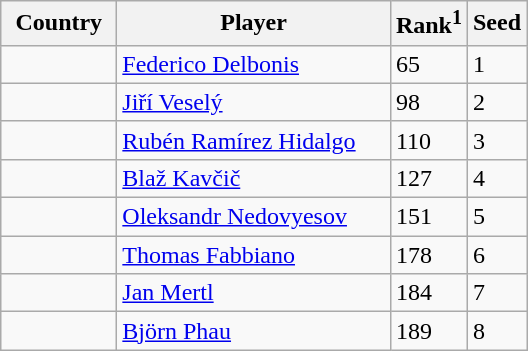<table class="sortable wikitable">
<tr>
<th width="70">Country</th>
<th width="175">Player</th>
<th>Rank<sup>1</sup></th>
<th>Seed</th>
</tr>
<tr>
<td></td>
<td><a href='#'>Federico Delbonis</a></td>
<td>65</td>
<td>1</td>
</tr>
<tr>
<td></td>
<td><a href='#'>Jiří Veselý</a></td>
<td>98</td>
<td>2</td>
</tr>
<tr>
<td></td>
<td><a href='#'>Rubén Ramírez Hidalgo</a></td>
<td>110</td>
<td>3</td>
</tr>
<tr>
<td></td>
<td><a href='#'>Blaž Kavčič</a></td>
<td>127</td>
<td>4</td>
</tr>
<tr>
<td></td>
<td><a href='#'>Oleksandr Nedovyesov</a></td>
<td>151</td>
<td>5</td>
</tr>
<tr>
<td></td>
<td><a href='#'>Thomas Fabbiano</a></td>
<td>178</td>
<td>6</td>
</tr>
<tr>
<td></td>
<td><a href='#'>Jan Mertl</a></td>
<td>184</td>
<td>7</td>
</tr>
<tr>
<td></td>
<td><a href='#'>Björn Phau</a></td>
<td>189</td>
<td>8</td>
</tr>
</table>
